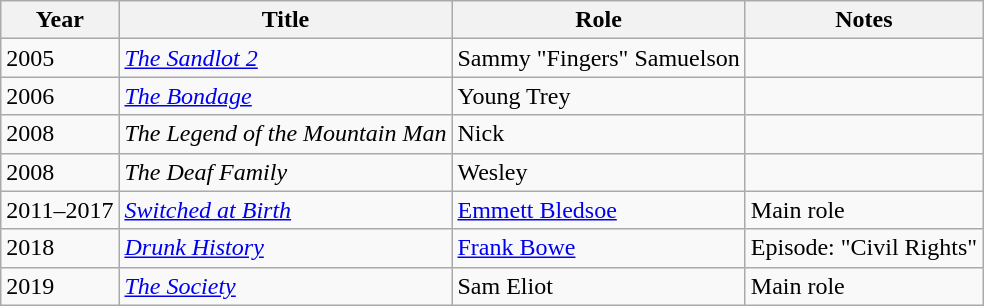<table class="wikitable sortable">
<tr>
<th>Year</th>
<th>Title</th>
<th>Role</th>
<th>Notes</th>
</tr>
<tr>
<td>2005</td>
<td><em><a href='#'>The Sandlot 2</a></em></td>
<td>Sammy "Fingers" Samuelson</td>
<td></td>
</tr>
<tr>
<td>2006</td>
<td><em><a href='#'>The Bondage</a></em></td>
<td>Young Trey</td>
<td></td>
</tr>
<tr>
<td>2008</td>
<td><em>The Legend of the Mountain Man</em></td>
<td>Nick</td>
<td></td>
</tr>
<tr>
<td>2008</td>
<td><em>The Deaf Family</em></td>
<td>Wesley</td>
<td></td>
</tr>
<tr>
<td>2011–2017</td>
<td><em><a href='#'>Switched at Birth</a></em></td>
<td><a href='#'>Emmett Bledsoe</a></td>
<td>Main role</td>
</tr>
<tr>
<td>2018</td>
<td><em><a href='#'>Drunk History</a></em></td>
<td><a href='#'>Frank Bowe</a></td>
<td>Episode: "Civil Rights"</td>
</tr>
<tr>
<td>2019</td>
<td><em><a href='#'>The Society</a></em></td>
<td>Sam Eliot</td>
<td>Main role</td>
</tr>
</table>
